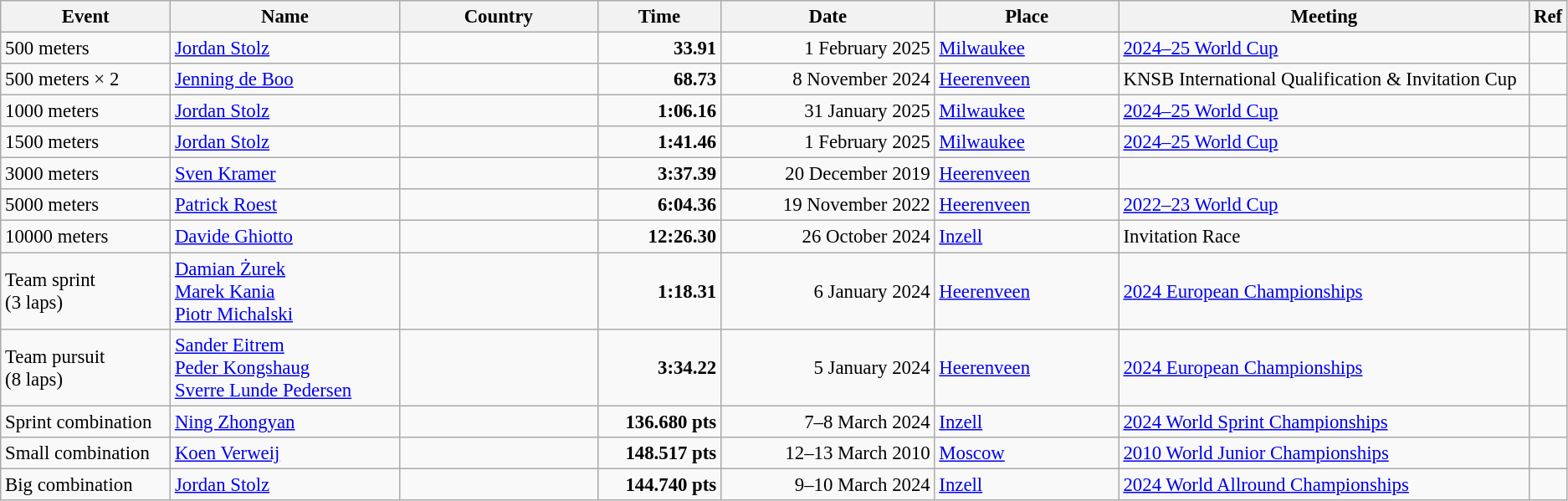<table class="wikitable" style="font-size:95%">
<tr>
<th style="width: 11%;">Event</th>
<th style="width: 15%;">Name</th>
<th style="width: 13%;">Country</th>
<th style="width: 8%;">Time</th>
<th style="width: 14%;">Date</th>
<th style="width: 12%;">Place</th>
<th style="width: 27%;">Meeting</th>
<th style="width: 2%;">Ref</th>
</tr>
<tr>
<td>500 meters</td>
<td><a href='#'>Jordan Stolz</a></td>
<td></td>
<td align=right><strong>33.91</strong></td>
<td align=right>1 February 2025</td>
<td> <a href='#'>Milwaukee</a></td>
<td><a href='#'>2024–25 World Cup</a></td>
<td></td>
</tr>
<tr>
<td>500 meters × 2</td>
<td><a href='#'>Jenning de Boo</a></td>
<td></td>
<td align=right><strong>68.73</strong></td>
<td align=right>8 November 2024</td>
<td> <a href='#'>Heerenveen</a></td>
<td>KNSB International Qualification & Invitation Cup</td>
<td></td>
</tr>
<tr>
<td>1000 meters</td>
<td><a href='#'>Jordan Stolz</a></td>
<td></td>
<td align=right><strong>1:06.16</strong></td>
<td align=right>31 January 2025</td>
<td> <a href='#'>Milwaukee</a></td>
<td><a href='#'>2024–25 World Cup</a></td>
<td></td>
</tr>
<tr>
<td>1500 meters</td>
<td><a href='#'>Jordan Stolz</a></td>
<td></td>
<td align=right><strong>1:41.46</strong></td>
<td align=right>1 February 2025</td>
<td> <a href='#'>Milwaukee</a></td>
<td><a href='#'>2024–25 World Cup</a></td>
<td></td>
</tr>
<tr>
<td>3000 meters</td>
<td><a href='#'>Sven Kramer</a></td>
<td></td>
<td align=right><strong>3:37.39</strong></td>
<td align=right>20 December 2019</td>
<td> <a href='#'>Heerenveen</a></td>
<td></td>
<td></td>
</tr>
<tr>
<td>5000 meters</td>
<td><a href='#'>Patrick Roest</a></td>
<td></td>
<td align=right><strong>6:04.36</strong></td>
<td align=right>19 November 2022</td>
<td> <a href='#'>Heerenveen</a></td>
<td><a href='#'>2022–23 World Cup</a></td>
<td></td>
</tr>
<tr>
<td>10000 meters</td>
<td><a href='#'>Davide Ghiotto</a></td>
<td></td>
<td align=right><strong>12:26.30</strong></td>
<td align=right>26 October 2024</td>
<td> <a href='#'>Inzell</a></td>
<td>Invitation Race</td>
<td></td>
</tr>
<tr>
<td>Team sprint<br>(3 laps)</td>
<td><a href='#'>Damian Żurek</a><br><a href='#'>Marek Kania</a><br><a href='#'>Piotr Michalski</a></td>
<td></td>
<td align=right><strong>1:18.31</strong></td>
<td align=right>6 January 2024</td>
<td> <a href='#'>Heerenveen</a></td>
<td><a href='#'>2024 European Championships</a></td>
<td></td>
</tr>
<tr>
<td>Team pursuit<br>(8 laps)</td>
<td><a href='#'>Sander Eitrem</a><br><a href='#'>Peder Kongshaug</a><br><a href='#'>Sverre Lunde Pedersen</a></td>
<td></td>
<td align=right><strong>3:34.22</strong></td>
<td align=right>5 January 2024</td>
<td> <a href='#'>Heerenveen</a></td>
<td><a href='#'>2024 European Championships</a></td>
<td></td>
</tr>
<tr>
<td>Sprint combination</td>
<td><a href='#'>Ning Zhongyan</a></td>
<td></td>
<td align=right><strong>136.680 pts</strong></td>
<td align=right>7–8 March 2024</td>
<td> <a href='#'>Inzell</a></td>
<td><a href='#'>2024 World Sprint Championships</a></td>
<td></td>
</tr>
<tr>
<td>Small combination</td>
<td><a href='#'>Koen Verweij</a></td>
<td></td>
<td align=right><strong>148.517 pts</strong></td>
<td align=right>12–13 March 2010</td>
<td> <a href='#'>Moscow</a></td>
<td><a href='#'>2010 World Junior Championships</a></td>
<td></td>
</tr>
<tr>
<td>Big combination</td>
<td><a href='#'>Jordan Stolz</a></td>
<td></td>
<td align=right><strong>144.740 pts</strong></td>
<td align=right>9–10 March 2024</td>
<td> <a href='#'>Inzell</a></td>
<td><a href='#'>2024 World Allround Championships</a></td>
<td></td>
</tr>
</table>
